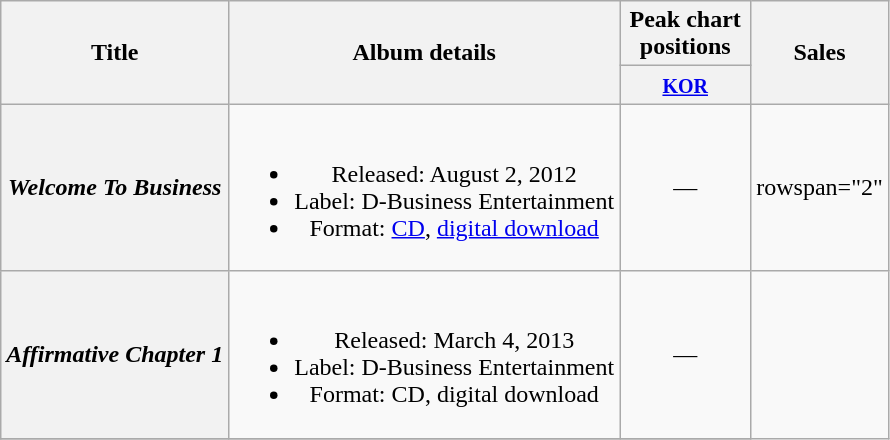<table class="wikitable plainrowheaders" style="text-align:center;">
<tr>
<th rowspan="2" scope="col">Title</th>
<th rowspan="2" scope="col">Album details</th>
<th colspan="1" scope="col" style="width:5em;">Peak chart positions</th>
<th rowspan="2" scope="col">Sales</th>
</tr>
<tr>
<th><small><a href='#'>KOR</a></small><br></th>
</tr>
<tr>
<th scope="row"><em>Welcome To Business</em></th>
<td><br><ul><li>Released: August 2, 2012</li><li>Label: D-Business Entertainment</li><li>Format: <a href='#'>CD</a>, <a href='#'>digital download</a></li></ul></td>
<td>—</td>
<td>rowspan="2" </td>
</tr>
<tr>
<th scope="row"><em>Affirmative Chapter 1</em></th>
<td><br><ul><li>Released: March 4, 2013</li><li>Label: D-Business Entertainment</li><li>Format: CD, digital download</li></ul></td>
<td>—</td>
</tr>
<tr>
</tr>
</table>
